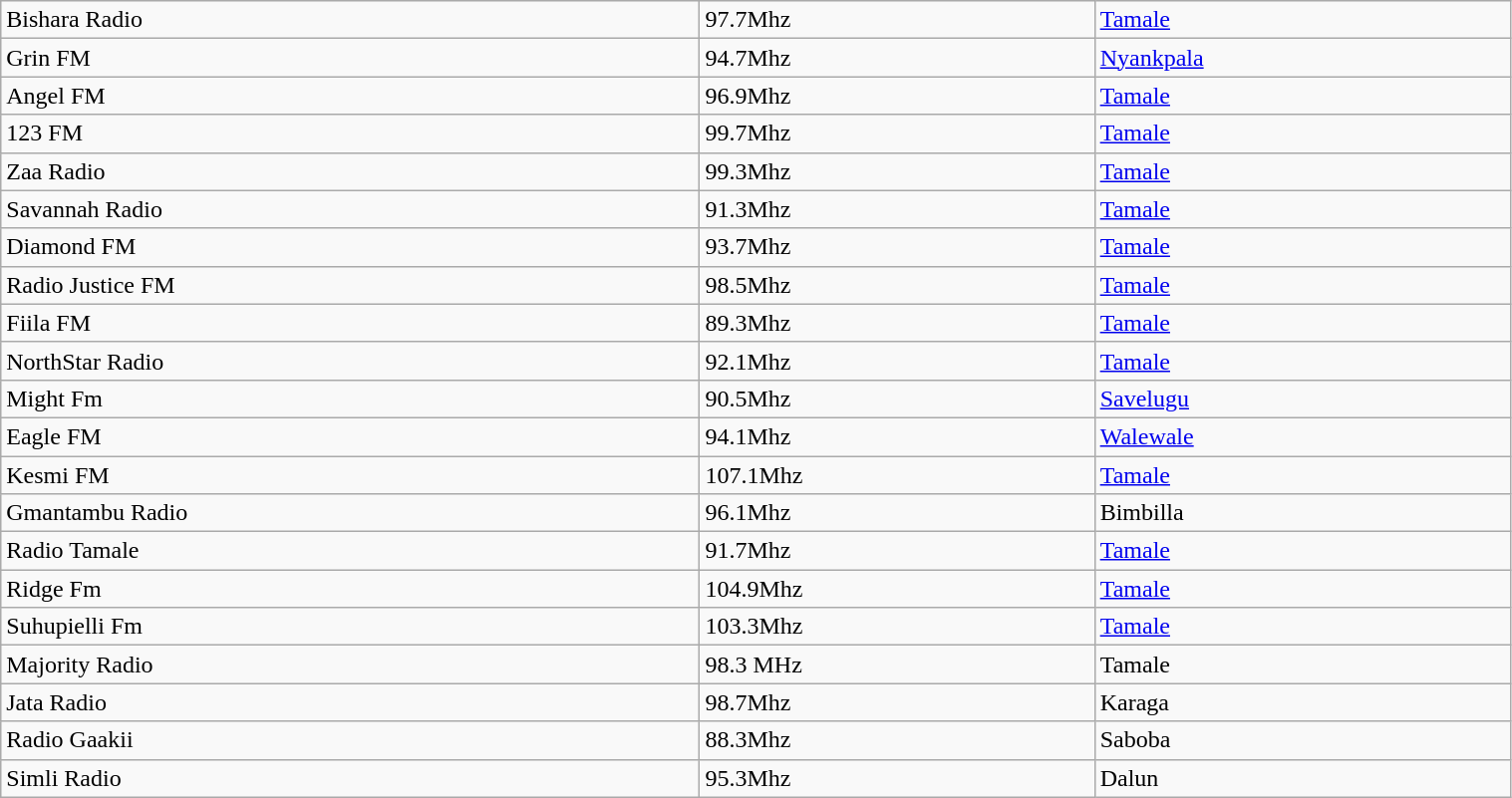<table class="wikitable sortable" style="width:80%;">
<tr>
<td>Bishara Radio</td>
<td>97.7Mhz</td>
<td><a href='#'>Tamale</a></td>
</tr>
<tr>
<td>Grin FM</td>
<td>94.7Mhz</td>
<td><a href='#'>Nyankpala</a></td>
</tr>
<tr>
<td>Angel FM</td>
<td>96.9Mhz</td>
<td><a href='#'>Tamale</a></td>
</tr>
<tr>
<td>123 FM</td>
<td>99.7Mhz</td>
<td><a href='#'>Tamale</a></td>
</tr>
<tr>
<td>Zaa Radio</td>
<td>99.3Mhz</td>
<td><a href='#'>Tamale</a></td>
</tr>
<tr>
<td>Savannah Radio</td>
<td>91.3Mhz</td>
<td><a href='#'>Tamale</a></td>
</tr>
<tr>
<td>Diamond FM</td>
<td>93.7Mhz</td>
<td><a href='#'>Tamale</a></td>
</tr>
<tr>
<td>Radio Justice FM</td>
<td>98.5Mhz</td>
<td><a href='#'>Tamale</a></td>
</tr>
<tr>
<td>Fiila FM</td>
<td>89.3Mhz</td>
<td><a href='#'>Tamale</a></td>
</tr>
<tr>
<td>NorthStar Radio</td>
<td>92.1Mhz</td>
<td><a href='#'>Tamale</a></td>
</tr>
<tr>
<td>Might Fm</td>
<td>90.5Mhz</td>
<td><a href='#'>Savelugu</a></td>
</tr>
<tr>
<td>Eagle FM</td>
<td>94.1Mhz</td>
<td><a href='#'>Walewale</a></td>
</tr>
<tr>
<td>Kesmi FM</td>
<td>107.1Mhz</td>
<td><a href='#'>Tamale</a></td>
</tr>
<tr>
<td>Gmantambu Radio</td>
<td>96.1Mhz</td>
<td>Bimbilla</td>
</tr>
<tr>
<td>Radio Tamale</td>
<td>91.7Mhz</td>
<td><a href='#'>Tamale</a></td>
</tr>
<tr>
<td>Ridge Fm</td>
<td>104.9Mhz</td>
<td><a href='#'>Tamale</a></td>
</tr>
<tr>
<td>Suhupielli Fm</td>
<td>103.3Mhz</td>
<td><a href='#'>Tamale</a></td>
</tr>
<tr>
<td>Majority Radio</td>
<td>98.3 MHz</td>
<td>Tamale</td>
</tr>
<tr>
<td>Jata Radio</td>
<td>98.7Mhz</td>
<td>Karaga</td>
</tr>
<tr>
<td>Radio Gaakii</td>
<td>88.3Mhz</td>
<td>Saboba</td>
</tr>
<tr>
<td>Simli Radio</td>
<td>95.3Mhz</td>
<td>Dalun</td>
</tr>
</table>
